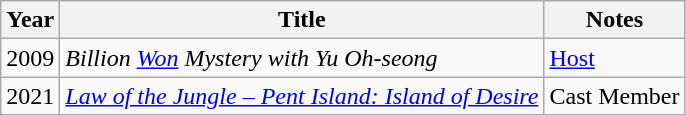<table class="wikitable sortable">
<tr>
<th>Year</th>
<th>Title</th>
<th class="unsortable">Notes</th>
</tr>
<tr>
<td>2009</td>
<td><em>Billion <a href='#'>Won</a> Mystery with Yu Oh-seong</em></td>
<td><a href='#'>Host</a></td>
</tr>
<tr>
<td>2021</td>
<td><em><a href='#'>Law of the Jungle – Pent Island: Island of Desire</a></em></td>
<td>Cast Member </td>
</tr>
</table>
